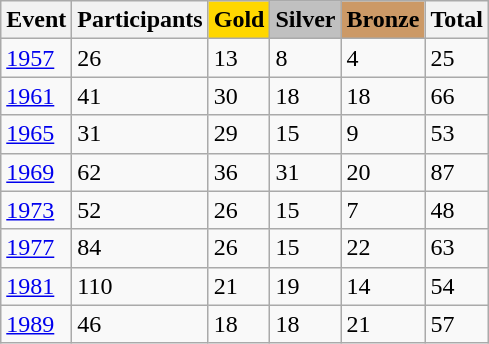<table class="wikitable">
<tr>
<th>Event</th>
<th>Participants</th>
<td style="background:gold; font-weight:bold;">Gold</td>
<td style="background:silver; font-weight:bold;">Silver</td>
<td style="background:#c96; font-weight:bold;">Bronze</td>
<th>Total</th>
</tr>
<tr>
<td><a href='#'>1957</a></td>
<td>26</td>
<td>13</td>
<td>8</td>
<td>4</td>
<td>25</td>
</tr>
<tr>
<td><a href='#'>1961</a></td>
<td>41</td>
<td>30</td>
<td>18</td>
<td>18</td>
<td>66</td>
</tr>
<tr>
<td><a href='#'>1965</a></td>
<td>31</td>
<td>29</td>
<td>15</td>
<td>9</td>
<td>53</td>
</tr>
<tr>
<td><a href='#'>1969</a></td>
<td>62</td>
<td>36</td>
<td>31</td>
<td>20</td>
<td>87</td>
</tr>
<tr>
<td><a href='#'>1973</a></td>
<td>52</td>
<td>26</td>
<td>15</td>
<td>7</td>
<td>48</td>
</tr>
<tr>
<td><a href='#'>1977</a></td>
<td>84</td>
<td>26</td>
<td>15</td>
<td>22</td>
<td>63</td>
</tr>
<tr>
<td><a href='#'>1981</a></td>
<td>110</td>
<td>21</td>
<td>19</td>
<td>14</td>
<td>54</td>
</tr>
<tr>
<td><a href='#'>1989</a></td>
<td>46</td>
<td>18</td>
<td>18</td>
<td>21</td>
<td>57</td>
</tr>
</table>
